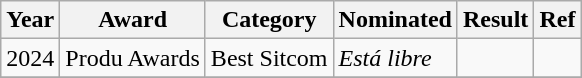<table class="wikitable plainrowheaders">
<tr>
<th scope="col">Year</th>
<th scope="col">Award</th>
<th scope="col">Category</th>
<th scope="col">Nominated</th>
<th scope="col">Result</th>
<th scope="col">Ref</th>
</tr>
<tr>
<td>2024</td>
<td>Produ Awards</td>
<td>Best Sitcom</td>
<td><em>Está libre</em></td>
<td></td>
<td align="center"></td>
</tr>
<tr>
</tr>
</table>
